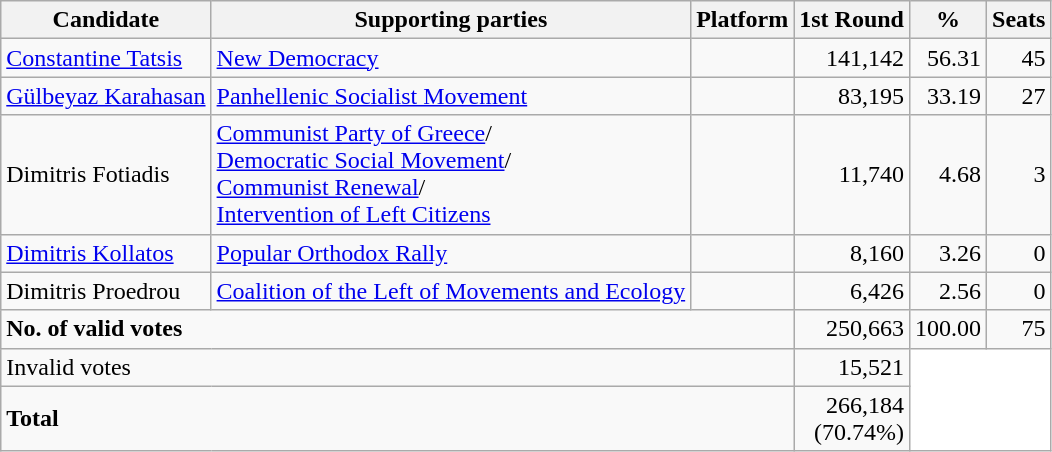<table class="wikitable">
<tr>
<th>Candidate</th>
<th>Supporting parties</th>
<th>Platform</th>
<th>1st Round</th>
<th>%</th>
<th>Seats</th>
</tr>
<tr>
<td><a href='#'>Constantine Tatsis</a></td>
<td><a href='#'>New Democracy</a></td>
<td></td>
<td align="right">141,142</td>
<td align="right">56.31</td>
<td align="right">45</td>
</tr>
<tr>
<td><a href='#'>Gülbeyaz Karahasan</a></td>
<td><a href='#'>Panhellenic Socialist Movement</a></td>
<td></td>
<td align="right">83,195</td>
<td align="right">33.19</td>
<td align="right">27</td>
</tr>
<tr>
<td>Dimitris Fotiadis</td>
<td><a href='#'>Communist Party of Greece</a>/<br><a href='#'>Democratic Social Movement</a>/<br><a href='#'>Communist Renewal</a>/<br><a href='#'>Intervention of Left Citizens</a></td>
<td></td>
<td align="right">11,740</td>
<td align="right">4.68</td>
<td align="right">3</td>
</tr>
<tr>
<td><a href='#'>Dimitris Kollatos</a></td>
<td><a href='#'>Popular Orthodox Rally</a></td>
<td></td>
<td align="right">8,160</td>
<td align="right">3.26</td>
<td align="right">0</td>
</tr>
<tr>
<td>Dimitris Proedrou</td>
<td><a href='#'>Coalition of the Left of Movements and Ecology</a></td>
<td></td>
<td align="right">6,426</td>
<td align="right">2.56</td>
<td align="right">0</td>
</tr>
<tr>
<td colspan="3"><strong>No. of valid votes</strong></td>
<td align="right">250,663</td>
<td align="right">100.00</td>
<td align="right">75</td>
</tr>
<tr>
<td colspan="3">Invalid votes</td>
<td align="right">15,521</td>
<td colspan="4" rowspan="2" bgcolor="white"> </td>
</tr>
<tr>
<td colspan="3"><strong>Total</strong></td>
<td align="right">266,184<br>(70.74%)</td>
</tr>
</table>
